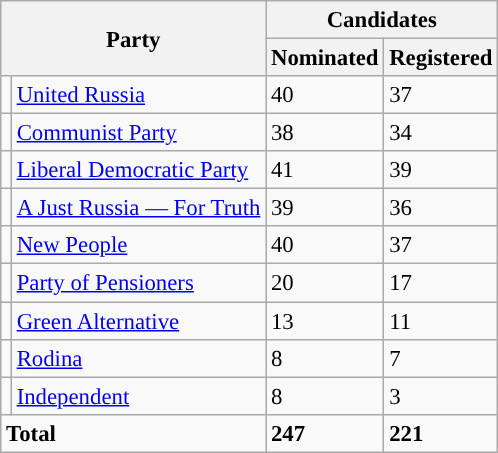<table class="wikitable sortable" style="background: #f9f9f9; text-align:left; font-size: 95%">
<tr>
<th align=center rowspan=2 colspan=2>Party</th>
<th align=center colspan=2>Candidates</th>
</tr>
<tr>
<th align=center>Nominated</th>
<th align=center>Registered</th>
</tr>
<tr>
<td></td>
<td><a href='#'>United Russia</a></td>
<td>40</td>
<td>37</td>
</tr>
<tr>
<td></td>
<td><a href='#'>Communist Party</a></td>
<td>38</td>
<td>34</td>
</tr>
<tr>
<td></td>
<td><a href='#'>Liberal Democratic Party</a></td>
<td>41</td>
<td>39</td>
</tr>
<tr>
<td></td>
<td><a href='#'>A Just Russia — For Truth</a></td>
<td>39</td>
<td>36</td>
</tr>
<tr>
<td></td>
<td><a href='#'>New People</a></td>
<td>40</td>
<td>37</td>
</tr>
<tr>
<td></td>
<td><a href='#'>Party of Pensioners</a></td>
<td>20</td>
<td>17</td>
</tr>
<tr>
<td></td>
<td><a href='#'>Green Alternative</a></td>
<td>13</td>
<td>11</td>
</tr>
<tr>
<td></td>
<td><a href='#'>Rodina</a></td>
<td>8</td>
<td>7</td>
</tr>
<tr>
<td></td>
<td><a href='#'>Independent</a></td>
<td>8</td>
<td>3</td>
</tr>
<tr>
<td colspan=2><strong>Total</strong></td>
<td><strong>247</strong></td>
<td><strong>221</strong></td>
</tr>
</table>
